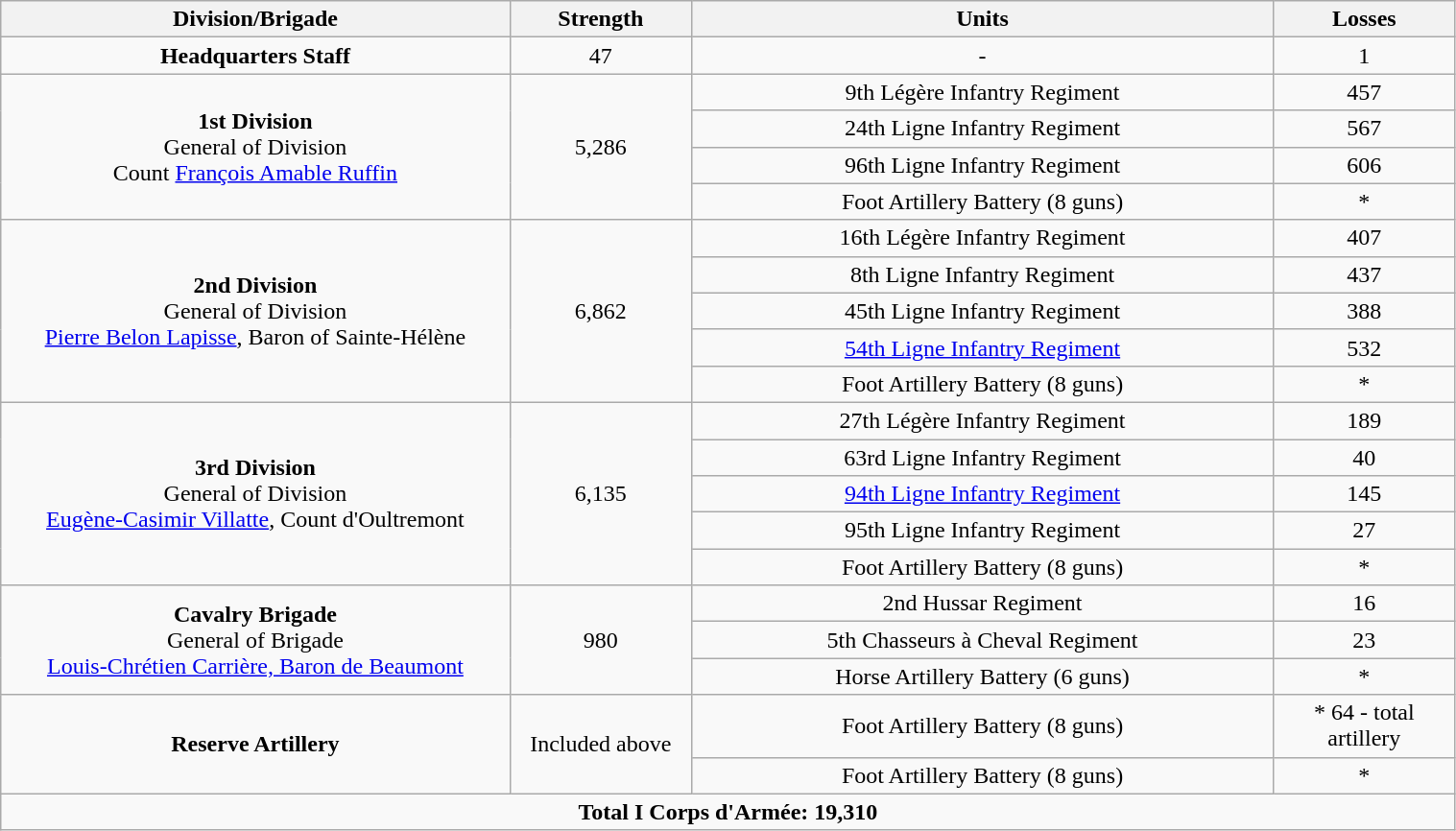<table class="wikitable" width="80%" style="text-align:center;">
<tr>
<th style="width:35%;">Division/Brigade</th>
<th style="width:12.5%;">Strength</th>
<th style="width:40%;">Units</th>
<th style="width:12.5%;">Losses</th>
</tr>
<tr>
<td ROWSPAN=1><strong>Headquarters Staff</strong></td>
<td ROWSPAN=1>47</td>
<td ROWSPAN=1>-</td>
<td>1</td>
</tr>
<tr>
<td ROWSPAN=4><strong>1st Division</strong><br>General of Division<br>Count <a href='#'>François Amable Ruffin</a></td>
<td ROWSPAN=4>5,286</td>
<td>9th Légère Infantry Regiment</td>
<td>457</td>
</tr>
<tr>
<td>24th Ligne Infantry Regiment</td>
<td>567</td>
</tr>
<tr>
<td>96th Ligne Infantry Regiment</td>
<td>606</td>
</tr>
<tr>
<td>Foot Artillery Battery (8 guns)</td>
<td>*</td>
</tr>
<tr>
<td ROWSPAN=5><strong>2nd Division</strong><br>General of Division<br><a href='#'>Pierre Belon Lapisse</a>, Baron of Sainte-Hélène</td>
<td ROWSPAN=5>6,862</td>
<td>16th Légère Infantry Regiment</td>
<td>407</td>
</tr>
<tr>
<td>8th Ligne Infantry Regiment</td>
<td>437</td>
</tr>
<tr>
<td>45th Ligne Infantry Regiment</td>
<td>388</td>
</tr>
<tr>
<td><a href='#'>54th Ligne Infantry Regiment</a></td>
<td>532</td>
</tr>
<tr>
<td>Foot Artillery Battery (8 guns)</td>
<td>*</td>
</tr>
<tr>
<td ROWSPAN=5><strong>3rd Division</strong><br>General of Division<br><a href='#'>Eugène-Casimir Villatte</a>, Count d'Oultremont</td>
<td ROWSPAN=5>6,135</td>
<td>27th Légère Infantry Regiment</td>
<td>189</td>
</tr>
<tr>
<td>63rd Ligne Infantry Regiment</td>
<td>40</td>
</tr>
<tr>
<td><a href='#'>94th Ligne Infantry Regiment</a></td>
<td>145</td>
</tr>
<tr>
<td>95th Ligne Infantry Regiment</td>
<td>27</td>
</tr>
<tr>
<td>Foot Artillery Battery (8 guns)</td>
<td>*</td>
</tr>
<tr>
<td ROWSPAN=3><strong>Cavalry Brigade</strong><br>General of Brigade<br><a href='#'>Louis-Chrétien Carrière, Baron de Beaumont</a></td>
<td ROWSPAN=3>980</td>
<td>2nd Hussar Regiment</td>
<td>16</td>
</tr>
<tr>
<td>5th Chasseurs à Cheval Regiment</td>
<td>23</td>
</tr>
<tr>
<td>Horse Artillery Battery (6 guns)</td>
<td>*</td>
</tr>
<tr>
<td ROWSPAN=2><strong>Reserve Artillery</strong></td>
<td ROWSPAN=2>Included above</td>
<td>Foot Artillery Battery (8 guns)</td>
<td>* 64 - total artillery</td>
</tr>
<tr>
<td>Foot Artillery Battery (8 guns)</td>
<td>*</td>
</tr>
<tr>
<td colspan=4><strong>Total I Corps d'Armée: 19,310</strong></td>
</tr>
</table>
